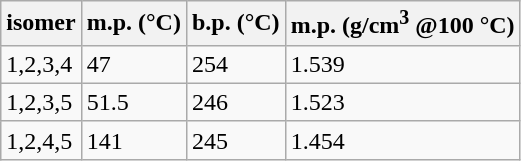<table class="wikitable">
<tr>
<th>isomer</th>
<th>m.p. (°C)</th>
<th>b.p. (°C)</th>
<th>m.p. (g/cm<sup>3</sup> @100 °C)</th>
</tr>
<tr>
<td>1,2,3,4</td>
<td>47</td>
<td>254</td>
<td>1.539</td>
</tr>
<tr>
<td>1,2,3,5</td>
<td>51.5</td>
<td>246</td>
<td>1.523</td>
</tr>
<tr>
<td>1,2,4,5</td>
<td>141</td>
<td>245</td>
<td>1.454</td>
</tr>
</table>
